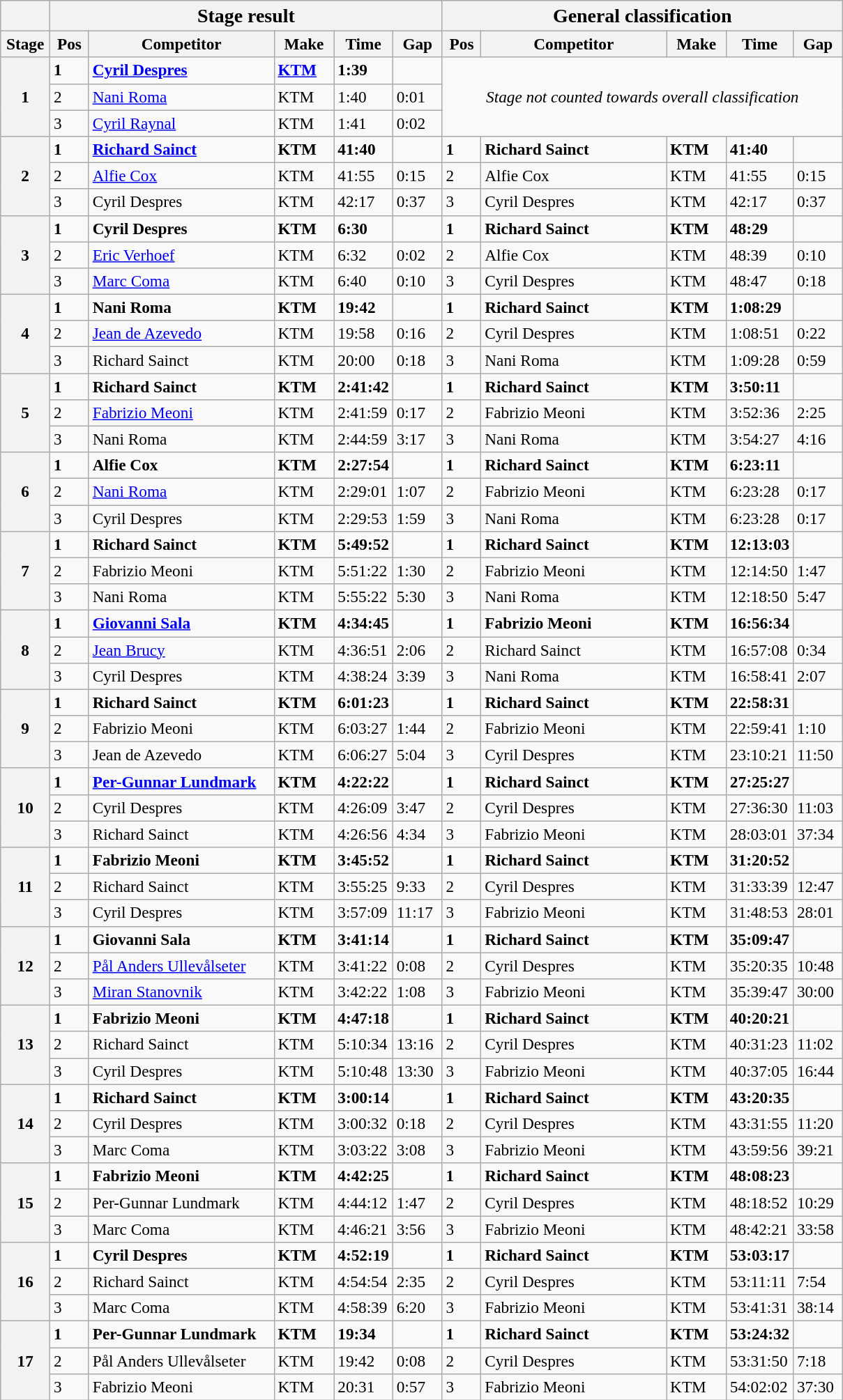<table class="wikitable" style="font-size:97%;">
<tr>
<th></th>
<th colspan=5><big>Stage result </big></th>
<th colspan=5><big>General classification</big></th>
</tr>
<tr>
<th width="40px">Stage</th>
<th width="30px">Pos</th>
<th width="170px">Competitor</th>
<th width="50px">Make</th>
<th width="40px">Time</th>
<th width="40px">Gap</th>
<th width="30px">Pos</th>
<th width="170px">Competitor</th>
<th width="50px">Make</th>
<th width="40px">Time</th>
<th width="40px">Gap</th>
</tr>
<tr>
<th rowspan=3>1</th>
<td><strong>1</strong></td>
<td><strong> <a href='#'>Cyril Despres</a></strong></td>
<td><strong><a href='#'>KTM</a></strong></td>
<td><strong>1:39</strong></td>
<td></td>
<td colspan=5 rowspan=3 align=center><em>Stage not counted towards overall classification</em></td>
</tr>
<tr>
<td>2</td>
<td> <a href='#'>Nani Roma</a></td>
<td>KTM</td>
<td>1:40</td>
<td>0:01</td>
</tr>
<tr>
<td>3</td>
<td> <a href='#'>Cyril Raynal</a></td>
<td>KTM</td>
<td>1:41</td>
<td>0:02</td>
</tr>
<tr>
<th rowspan=3>2</th>
<td><strong>1</strong></td>
<td><strong> <a href='#'>Richard Sainct</a> </strong></td>
<td><strong>KTM</strong></td>
<td><strong>41:40</strong></td>
<td></td>
<td><strong>1</strong></td>
<td><strong> Richard Sainct</strong></td>
<td><strong>KTM</strong></td>
<td><strong>41:40</strong></td>
<td></td>
</tr>
<tr>
<td>2</td>
<td> <a href='#'>Alfie Cox</a></td>
<td>KTM</td>
<td>41:55</td>
<td>0:15</td>
<td>2</td>
<td> Alfie Cox</td>
<td>KTM</td>
<td>41:55</td>
<td>0:15</td>
</tr>
<tr>
<td>3</td>
<td> Cyril Despres</td>
<td>KTM</td>
<td>42:17</td>
<td>0:37</td>
<td>3</td>
<td> Cyril Despres</td>
<td>KTM</td>
<td>42:17</td>
<td>0:37</td>
</tr>
<tr>
<th rowspan=3>3</th>
<td><strong>1</strong></td>
<td><strong> Cyril Despres</strong></td>
<td><strong>KTM</strong></td>
<td><strong>6:30</strong></td>
<td></td>
<td><strong>1</strong></td>
<td><strong> Richard Sainct</strong></td>
<td><strong>KTM</strong></td>
<td><strong>48:29</strong></td>
<td></td>
</tr>
<tr>
<td>2</td>
<td> <a href='#'>Eric Verhoef</a></td>
<td>KTM</td>
<td>6:32</td>
<td>0:02</td>
<td>2</td>
<td> Alfie Cox</td>
<td>KTM</td>
<td>48:39</td>
<td>0:10</td>
</tr>
<tr>
<td>3</td>
<td> <a href='#'>Marc Coma</a></td>
<td>KTM</td>
<td>6:40</td>
<td>0:10</td>
<td>3</td>
<td> Cyril Despres</td>
<td>KTM</td>
<td>48:47</td>
<td>0:18</td>
</tr>
<tr>
<th rowspan=3>4</th>
<td><strong>1</strong></td>
<td><strong> Nani Roma</strong></td>
<td><strong>KTM</strong></td>
<td><strong>19:42</strong></td>
<td></td>
<td><strong>1</strong></td>
<td><strong> Richard Sainct</strong></td>
<td><strong>KTM</strong></td>
<td><strong>1:08:29</strong></td>
<td></td>
</tr>
<tr>
<td>2</td>
<td> <a href='#'>Jean de Azevedo</a></td>
<td>KTM</td>
<td>19:58</td>
<td>0:16</td>
<td>2</td>
<td> Cyril Despres</td>
<td>KTM</td>
<td>1:08:51</td>
<td>0:22</td>
</tr>
<tr>
<td>3</td>
<td> Richard Sainct</td>
<td>KTM</td>
<td>20:00</td>
<td>0:18</td>
<td>3</td>
<td> Nani Roma</td>
<td>KTM</td>
<td>1:09:28</td>
<td>0:59</td>
</tr>
<tr>
<th rowspan=3>5</th>
<td><strong>1</strong></td>
<td><strong> Richard Sainct</strong></td>
<td><strong>KTM</strong></td>
<td><strong>2:41:42</strong></td>
<td></td>
<td><strong>1</strong></td>
<td><strong> Richard Sainct</strong></td>
<td><strong>KTM</strong></td>
<td><strong>3:50:11</strong></td>
<td></td>
</tr>
<tr>
<td>2</td>
<td> <a href='#'>Fabrizio Meoni</a></td>
<td>KTM</td>
<td>2:41:59</td>
<td>0:17</td>
<td>2</td>
<td> Fabrizio Meoni</td>
<td>KTM</td>
<td>3:52:36</td>
<td>2:25</td>
</tr>
<tr>
<td>3</td>
<td> Nani Roma</td>
<td>KTM</td>
<td>2:44:59</td>
<td>3:17</td>
<td>3</td>
<td> Nani Roma</td>
<td>KTM</td>
<td>3:54:27</td>
<td>4:16</td>
</tr>
<tr>
<th rowspan=3>6</th>
<td><strong>1</strong></td>
<td><strong> Alfie Cox</strong></td>
<td><strong>KTM</strong></td>
<td><strong>2:27:54</strong></td>
<td></td>
<td><strong>1</strong></td>
<td><strong> Richard Sainct</strong></td>
<td><strong>KTM</strong></td>
<td><strong>6:23:11</strong></td>
<td></td>
</tr>
<tr>
<td>2</td>
<td> <a href='#'>Nani Roma</a></td>
<td>KTM</td>
<td>2:29:01</td>
<td>1:07</td>
<td>2</td>
<td> Fabrizio Meoni</td>
<td>KTM</td>
<td>6:23:28</td>
<td>0:17</td>
</tr>
<tr>
<td>3</td>
<td> Cyril Despres</td>
<td>KTM</td>
<td>2:29:53</td>
<td>1:59</td>
<td>3</td>
<td> Nani Roma</td>
<td>KTM</td>
<td>6:23:28</td>
<td>0:17</td>
</tr>
<tr>
<th rowspan=3>7</th>
<td><strong>1</strong></td>
<td><strong> Richard Sainct</strong></td>
<td><strong>KTM</strong></td>
<td><strong>5:49:52</strong></td>
<td></td>
<td><strong>1</strong></td>
<td><strong> Richard Sainct</strong></td>
<td><strong>KTM</strong></td>
<td><strong>12:13:03</strong></td>
<td></td>
</tr>
<tr>
<td>2</td>
<td> Fabrizio Meoni</td>
<td>KTM</td>
<td>5:51:22</td>
<td>1:30</td>
<td>2</td>
<td> Fabrizio Meoni</td>
<td>KTM</td>
<td>12:14:50</td>
<td>1:47</td>
</tr>
<tr>
<td>3</td>
<td> Nani Roma</td>
<td>KTM</td>
<td>5:55:22</td>
<td>5:30</td>
<td>3</td>
<td> Nani Roma</td>
<td>KTM</td>
<td>12:18:50</td>
<td>5:47</td>
</tr>
<tr>
<th rowspan=3>8</th>
<td><strong>1</strong></td>
<td><strong> <a href='#'>Giovanni Sala</a></strong></td>
<td><strong>KTM</strong></td>
<td><strong>4:34:45</strong></td>
<td></td>
<td><strong>1</strong></td>
<td><strong> Fabrizio Meoni</strong></td>
<td><strong>KTM</strong></td>
<td><strong>16:56:34</strong></td>
<td></td>
</tr>
<tr>
<td>2</td>
<td> <a href='#'>Jean Brucy</a></td>
<td>KTM</td>
<td>4:36:51</td>
<td>2:06</td>
<td>2</td>
<td> Richard Sainct</td>
<td>KTM</td>
<td>16:57:08</td>
<td>0:34</td>
</tr>
<tr>
<td>3</td>
<td> Cyril Despres</td>
<td>KTM</td>
<td>4:38:24</td>
<td>3:39</td>
<td>3</td>
<td> Nani Roma</td>
<td>KTM</td>
<td>16:58:41</td>
<td>2:07</td>
</tr>
<tr>
<th rowspan=3>9</th>
<td><strong>1</strong></td>
<td><strong> Richard Sainct</strong></td>
<td><strong>KTM</strong></td>
<td><strong>6:01:23</strong></td>
<td></td>
<td><strong>1</strong></td>
<td><strong> Richard Sainct</strong></td>
<td><strong>KTM</strong></td>
<td><strong>22:58:31</strong></td>
<td></td>
</tr>
<tr>
<td>2</td>
<td> Fabrizio Meoni</td>
<td>KTM</td>
<td>6:03:27</td>
<td>1:44</td>
<td>2</td>
<td> Fabrizio Meoni</td>
<td>KTM</td>
<td>22:59:41</td>
<td>1:10</td>
</tr>
<tr>
<td>3</td>
<td> Jean de Azevedo</td>
<td>KTM</td>
<td>6:06:27</td>
<td>5:04</td>
<td>3</td>
<td> Cyril Despres</td>
<td>KTM</td>
<td>23:10:21</td>
<td>11:50</td>
</tr>
<tr>
<th rowspan=3>10</th>
<td><strong>1</strong></td>
<td><strong> <a href='#'>Per-Gunnar Lundmark</a></strong></td>
<td><strong>KTM</strong></td>
<td><strong>4:22:22</strong></td>
<td></td>
<td><strong>1</strong></td>
<td><strong> Richard Sainct</strong></td>
<td><strong>KTM</strong></td>
<td><strong>27:25:27</strong></td>
<td></td>
</tr>
<tr>
<td>2</td>
<td> Cyril Despres</td>
<td>KTM</td>
<td>4:26:09</td>
<td>3:47</td>
<td>2</td>
<td> Cyril Despres</td>
<td>KTM</td>
<td>27:36:30</td>
<td>11:03</td>
</tr>
<tr>
<td>3</td>
<td> Richard Sainct</td>
<td>KTM</td>
<td>4:26:56</td>
<td>4:34</td>
<td>3</td>
<td> Fabrizio Meoni</td>
<td>KTM</td>
<td>28:03:01</td>
<td>37:34</td>
</tr>
<tr>
<th rowspan=3>11</th>
<td><strong>1</strong></td>
<td><strong> Fabrizio Meoni</strong></td>
<td><strong>KTM</strong></td>
<td><strong>3:45:52</strong></td>
<td></td>
<td><strong>1</strong></td>
<td><strong> Richard Sainct</strong></td>
<td><strong>KTM</strong></td>
<td><strong>31:20:52</strong></td>
<td></td>
</tr>
<tr>
<td>2</td>
<td> Richard Sainct</td>
<td>KTM</td>
<td>3:55:25</td>
<td>9:33</td>
<td>2</td>
<td> Cyril Despres</td>
<td>KTM</td>
<td>31:33:39</td>
<td>12:47</td>
</tr>
<tr>
<td>3</td>
<td> Cyril Despres</td>
<td>KTM</td>
<td>3:57:09</td>
<td>11:17</td>
<td>3</td>
<td> Fabrizio Meoni</td>
<td>KTM</td>
<td>31:48:53</td>
<td>28:01</td>
</tr>
<tr>
<th rowspan=3>12</th>
<td><strong>1</strong></td>
<td><strong> Giovanni Sala</strong></td>
<td><strong>KTM</strong></td>
<td><strong>3:41:14</strong></td>
<td></td>
<td><strong>1</strong></td>
<td><strong> Richard Sainct</strong></td>
<td><strong>KTM</strong></td>
<td><strong>35:09:47</strong></td>
<td></td>
</tr>
<tr>
<td>2</td>
<td> <a href='#'>Pål Anders Ullevålseter</a></td>
<td>KTM</td>
<td>3:41:22</td>
<td>0:08</td>
<td>2</td>
<td> Cyril Despres</td>
<td>KTM</td>
<td>35:20:35</td>
<td>10:48</td>
</tr>
<tr>
<td>3</td>
<td> <a href='#'>Miran Stanovnik</a></td>
<td>KTM</td>
<td>3:42:22</td>
<td>1:08</td>
<td>3</td>
<td> Fabrizio Meoni</td>
<td>KTM</td>
<td>35:39:47</td>
<td>30:00</td>
</tr>
<tr>
<th rowspan=3>13</th>
<td><strong>1</strong></td>
<td><strong> Fabrizio Meoni</strong></td>
<td><strong>KTM</strong></td>
<td><strong>4:47:18</strong></td>
<td></td>
<td><strong>1</strong></td>
<td><strong> Richard Sainct</strong></td>
<td><strong>KTM</strong></td>
<td><strong>40:20:21</strong></td>
<td></td>
</tr>
<tr>
<td>2</td>
<td> Richard Sainct</td>
<td>KTM</td>
<td>5:10:34</td>
<td>13:16</td>
<td>2</td>
<td> Cyril Despres</td>
<td>KTM</td>
<td>40:31:23</td>
<td>11:02</td>
</tr>
<tr>
<td>3</td>
<td> Cyril Despres</td>
<td>KTM</td>
<td>5:10:48</td>
<td>13:30</td>
<td>3</td>
<td> Fabrizio Meoni</td>
<td>KTM</td>
<td>40:37:05</td>
<td>16:44</td>
</tr>
<tr>
<th rowspan=3>14</th>
<td><strong>1</strong></td>
<td><strong> Richard Sainct</strong></td>
<td><strong>KTM</strong></td>
<td><strong>3:00:14</strong></td>
<td></td>
<td><strong>1</strong></td>
<td><strong> Richard Sainct</strong></td>
<td><strong>KTM</strong></td>
<td><strong>43:20:35</strong></td>
<td></td>
</tr>
<tr>
<td>2</td>
<td> Cyril Despres</td>
<td>KTM</td>
<td>3:00:32</td>
<td>0:18</td>
<td>2</td>
<td> Cyril Despres</td>
<td>KTM</td>
<td>43:31:55</td>
<td>11:20</td>
</tr>
<tr>
<td>3</td>
<td> Marc Coma</td>
<td>KTM</td>
<td>3:03:22</td>
<td>3:08</td>
<td>3</td>
<td> Fabrizio Meoni</td>
<td>KTM</td>
<td>43:59:56</td>
<td>39:21</td>
</tr>
<tr>
<th rowspan=3>15</th>
<td><strong>1</strong></td>
<td><strong> Fabrizio Meoni</strong></td>
<td><strong>KTM</strong></td>
<td><strong>4:42:25</strong></td>
<td></td>
<td><strong>1</strong></td>
<td><strong> Richard Sainct</strong></td>
<td><strong>KTM</strong></td>
<td><strong>48:08:23</strong></td>
<td></td>
</tr>
<tr>
<td>2</td>
<td> Per-Gunnar Lundmark</td>
<td>KTM</td>
<td>4:44:12</td>
<td>1:47</td>
<td>2</td>
<td> Cyril Despres</td>
<td>KTM</td>
<td>48:18:52</td>
<td>10:29</td>
</tr>
<tr>
<td>3</td>
<td> Marc Coma</td>
<td>KTM</td>
<td>4:46:21</td>
<td>3:56</td>
<td>3</td>
<td> Fabrizio Meoni</td>
<td>KTM</td>
<td>48:42:21</td>
<td>33:58</td>
</tr>
<tr>
<th rowspan=3>16</th>
<td><strong>1</strong></td>
<td><strong> Cyril Despres</strong></td>
<td><strong>KTM</strong></td>
<td><strong>4:52:19</strong></td>
<td></td>
<td><strong>1</strong></td>
<td><strong> Richard Sainct</strong></td>
<td><strong>KTM</strong></td>
<td><strong>53:03:17</strong></td>
<td></td>
</tr>
<tr>
<td>2</td>
<td> Richard Sainct</td>
<td>KTM</td>
<td>4:54:54</td>
<td>2:35</td>
<td>2</td>
<td> Cyril Despres</td>
<td>KTM</td>
<td>53:11:11</td>
<td>7:54</td>
</tr>
<tr>
<td>3</td>
<td> Marc Coma</td>
<td>KTM</td>
<td>4:58:39</td>
<td>6:20</td>
<td>3</td>
<td> Fabrizio Meoni</td>
<td>KTM</td>
<td>53:41:31</td>
<td>38:14</td>
</tr>
<tr>
<th rowspan=3>17</th>
<td><strong>1</strong></td>
<td><strong> Per-Gunnar Lundmark</strong></td>
<td><strong>KTM</strong></td>
<td><strong>19:34</strong></td>
<td></td>
<td><strong>1</strong></td>
<td><strong> Richard Sainct</strong></td>
<td><strong>KTM</strong></td>
<td><strong>53:24:32</strong></td>
<td></td>
</tr>
<tr>
<td>2</td>
<td> Pål Anders Ullevålseter</td>
<td>KTM</td>
<td>19:42</td>
<td>0:08</td>
<td>2</td>
<td> Cyril Despres</td>
<td>KTM</td>
<td>53:31:50</td>
<td>7:18</td>
</tr>
<tr>
<td>3</td>
<td> Fabrizio Meoni</td>
<td>KTM</td>
<td>20:31</td>
<td>0:57</td>
<td>3</td>
<td> Fabrizio Meoni</td>
<td>KTM</td>
<td>54:02:02</td>
<td>37:30</td>
</tr>
</table>
